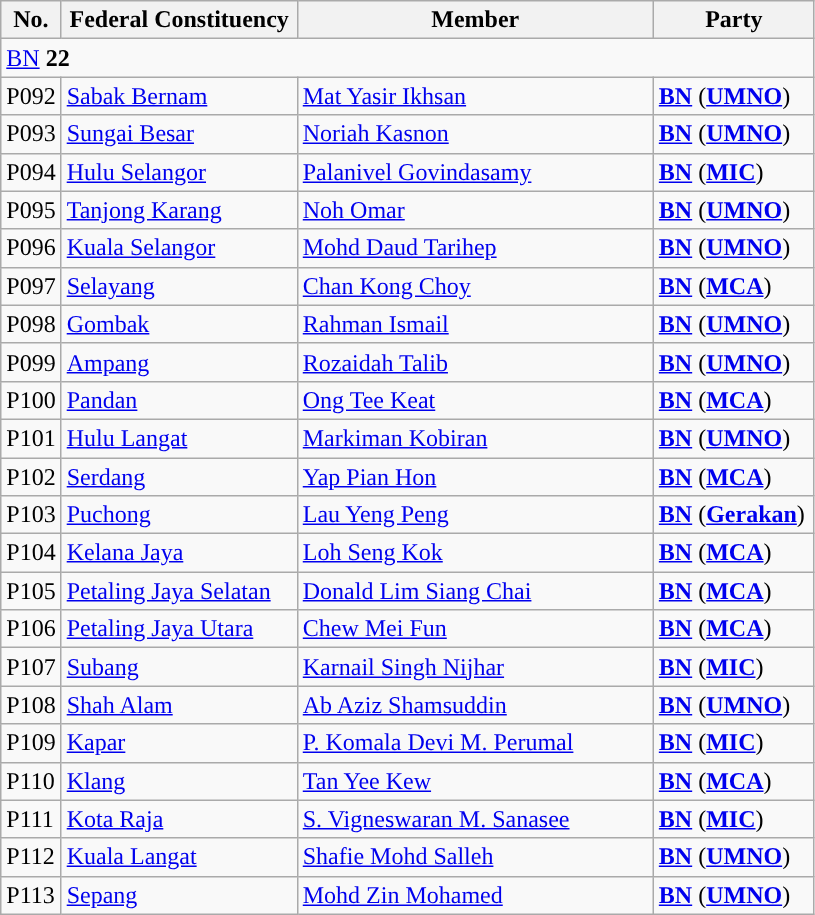<table class="wikitable sortable">
<tr>
<th style="width:30px;">No.</th>
<th style="width:150px;">Federal Constituency</th>
<th style="width:230px;">Member</th>
<th style="width:100px;">Party</th>
</tr>
<tr>
<td colspan="4"><a href='#'>BN</a> <strong>22</strong></td>
</tr>
<tr>
<td>P092</td>
<td><a href='#'>Sabak Bernam</a></td>
<td><a href='#'>Mat Yasir Ikhsan</a></td>
<td><strong><a href='#'>BN</a></strong> (<strong><a href='#'>UMNO</a></strong>)</td>
</tr>
<tr>
<td>P093</td>
<td><a href='#'>Sungai Besar</a></td>
<td><a href='#'>Noriah Kasnon</a></td>
<td><strong><a href='#'>BN</a></strong> (<strong><a href='#'>UMNO</a></strong>)</td>
</tr>
<tr>
<td>P094</td>
<td><a href='#'>Hulu Selangor</a></td>
<td><a href='#'>Palanivel Govindasamy</a></td>
<td><strong><a href='#'>BN</a></strong> (<strong><a href='#'>MIC</a></strong>)</td>
</tr>
<tr>
<td>P095</td>
<td><a href='#'>Tanjong Karang</a></td>
<td><a href='#'>Noh Omar</a></td>
<td><strong><a href='#'>BN</a></strong> (<strong><a href='#'>UMNO</a></strong>)</td>
</tr>
<tr>
<td>P096</td>
<td><a href='#'>Kuala Selangor</a></td>
<td><a href='#'>Mohd Daud Tarihep</a></td>
<td><strong><a href='#'>BN</a></strong> (<strong><a href='#'>UMNO</a></strong>)</td>
</tr>
<tr>
<td>P097</td>
<td><a href='#'>Selayang</a></td>
<td><a href='#'>Chan Kong Choy</a></td>
<td><strong><a href='#'>BN</a></strong> (<strong><a href='#'>MCA</a></strong>)</td>
</tr>
<tr>
<td>P098</td>
<td><a href='#'>Gombak</a></td>
<td><a href='#'>Rahman Ismail</a></td>
<td><strong><a href='#'>BN</a></strong> (<strong><a href='#'>UMNO</a></strong>)</td>
</tr>
<tr>
<td>P099</td>
<td><a href='#'>Ampang</a></td>
<td><a href='#'>Rozaidah Talib</a></td>
<td><strong><a href='#'>BN</a></strong> (<strong><a href='#'>UMNO</a></strong>)</td>
</tr>
<tr>
<td>P100</td>
<td><a href='#'>Pandan</a></td>
<td><a href='#'>Ong Tee Keat</a></td>
<td><strong><a href='#'>BN</a></strong> (<strong><a href='#'>MCA</a></strong>)</td>
</tr>
<tr>
<td>P101</td>
<td><a href='#'>Hulu Langat</a></td>
<td><a href='#'>Markiman Kobiran</a></td>
<td><strong><a href='#'>BN</a></strong> (<strong><a href='#'>UMNO</a></strong>)</td>
</tr>
<tr>
<td>P102</td>
<td><a href='#'>Serdang</a></td>
<td><a href='#'>Yap Pian Hon</a></td>
<td><strong><a href='#'>BN</a></strong> (<strong><a href='#'>MCA</a></strong>)</td>
</tr>
<tr>
<td>P103</td>
<td><a href='#'>Puchong</a></td>
<td><a href='#'>Lau Yeng Peng</a></td>
<td><strong><a href='#'>BN</a></strong> (<strong><a href='#'>Gerakan</a></strong>)</td>
</tr>
<tr>
<td>P104</td>
<td><a href='#'>Kelana Jaya</a></td>
<td><a href='#'>Loh Seng Kok</a></td>
<td><strong><a href='#'>BN</a></strong> (<strong><a href='#'>MCA</a></strong>)</td>
</tr>
<tr>
<td>P105</td>
<td><a href='#'>Petaling Jaya Selatan</a></td>
<td><a href='#'>Donald Lim Siang Chai</a></td>
<td><strong><a href='#'>BN</a></strong> (<strong><a href='#'>MCA</a></strong>)</td>
</tr>
<tr>
<td>P106</td>
<td><a href='#'>Petaling Jaya Utara</a></td>
<td><a href='#'>Chew Mei Fun</a></td>
<td><strong><a href='#'>BN</a></strong> (<strong><a href='#'>MCA</a></strong>)</td>
</tr>
<tr>
<td>P107</td>
<td><a href='#'>Subang</a></td>
<td><a href='#'>Karnail Singh Nijhar</a></td>
<td><strong><a href='#'>BN</a></strong> (<strong><a href='#'>MIC</a></strong>)</td>
</tr>
<tr>
<td>P108</td>
<td><a href='#'>Shah Alam</a></td>
<td><a href='#'>Ab Aziz Shamsuddin</a></td>
<td><strong><a href='#'>BN</a></strong> (<strong><a href='#'>UMNO</a></strong>)</td>
</tr>
<tr>
<td>P109</td>
<td><a href='#'>Kapar</a></td>
<td><a href='#'>P. Komala Devi M. Perumal</a></td>
<td><strong><a href='#'>BN</a></strong> (<strong><a href='#'>MIC</a></strong>)</td>
</tr>
<tr>
<td>P110</td>
<td><a href='#'>Klang</a></td>
<td><a href='#'>Tan Yee Kew</a></td>
<td><strong><a href='#'>BN</a></strong> (<strong><a href='#'>MCA</a></strong>)</td>
</tr>
<tr>
<td>P111</td>
<td><a href='#'>Kota Raja</a></td>
<td><a href='#'>S. Vigneswaran M. Sanasee</a></td>
<td><strong><a href='#'>BN</a></strong> (<strong><a href='#'>MIC</a></strong>)</td>
</tr>
<tr>
<td>P112</td>
<td><a href='#'>Kuala Langat</a></td>
<td><a href='#'>Shafie Mohd Salleh</a></td>
<td><strong><a href='#'>BN</a></strong> (<strong><a href='#'>UMNO</a></strong>)</td>
</tr>
<tr>
<td>P113</td>
<td><a href='#'>Sepang</a></td>
<td><a href='#'>Mohd Zin Mohamed</a></td>
<td><strong><a href='#'>BN</a></strong> (<strong><a href='#'>UMNO</a></strong>)</td>
</tr>
</table>
